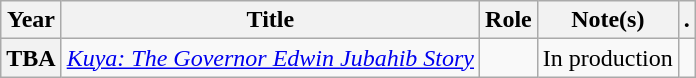<table class="wikitable plainrowheaders sortable">
<tr>
<th scope="col">Year</th>
<th scope="col">Title</th>
<th scope="col" class="unsortable">Role</th>
<th scope="col" class="unsortable">Note(s)</th>
<th scope="col" class="unsortable">.</th>
</tr>
<tr>
<th scope="row">TBA</th>
<td><em><a href='#'>Kuya: The Governor Edwin Jubahib Story</a></em></td>
<td></td>
<td>In production</td>
<td style="text-align:center;"></td>
</tr>
</table>
